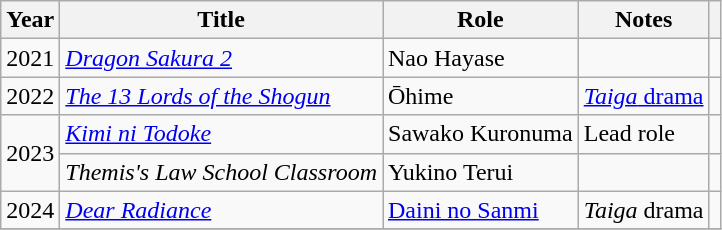<table class="wikitable sortable">
<tr>
<th>Year</th>
<th>Title</th>
<th>Role</th>
<th class="unsortable">Notes</th>
<th class="unsortable"></th>
</tr>
<tr>
<td>2021</td>
<td><em><a href='#'>Dragon Sakura 2</a></em></td>
<td>Nao Hayase</td>
<td></td>
<td></td>
</tr>
<tr>
<td>2022</td>
<td><em><a href='#'>The 13 Lords of the Shogun</a></em></td>
<td>Ōhime</td>
<td><a href='#'><em>Taiga</em> drama</a></td>
<td></td>
</tr>
<tr>
<td rowspan=2>2023</td>
<td><em><a href='#'>Kimi ni Todoke</a></em></td>
<td>Sawako Kuronuma</td>
<td>Lead role</td>
<td></td>
</tr>
<tr>
<td><em>Themis's Law School Classroom</em></td>
<td>Yukino Terui</td>
<td></td>
<td></td>
</tr>
<tr>
<td>2024</td>
<td><em><a href='#'>Dear Radiance</a></em></td>
<td><a href='#'>Daini no Sanmi</a></td>
<td><em>Taiga</em> drama</td>
<td></td>
</tr>
<tr>
</tr>
</table>
